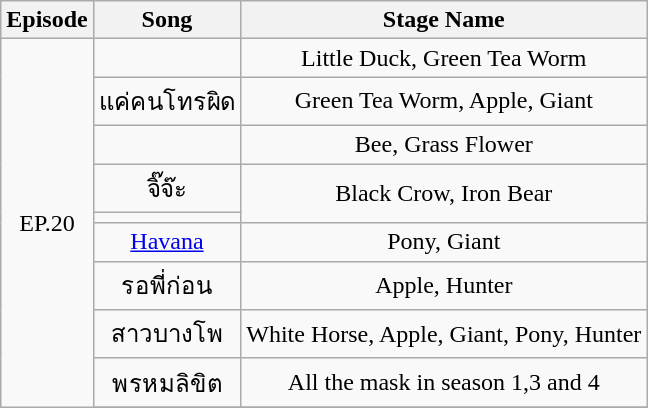<table class="wikitable">
<tr>
<th>Episode</th>
<th>Song</th>
<th>Stage Name</th>
</tr>
<tr>
<td rowspan="11" align="center">EP.20</td>
<td align="center"></td>
<td align="center">Little Duck, Green Tea Worm</td>
</tr>
<tr>
<td align="center">แค่คนโทรผิด</td>
<td align="center">Green Tea Worm, Apple, Giant</td>
</tr>
<tr>
<td align="center"></td>
<td align="center">Bee, Grass Flower</td>
</tr>
<tr>
<td align="center">จิ๊จ๊ะ</td>
<td rowspan="2" align="center">Black Crow, Iron Bear</td>
</tr>
<tr>
<td align="center"></td>
</tr>
<tr>
<td align="center"><a href='#'>Havana</a></td>
<td align="center">Pony, Giant</td>
</tr>
<tr>
<td align="center">รอพี่ก่อน</td>
<td align="center">Apple, Hunter</td>
</tr>
<tr>
<td align="center">สาวบางโพ</td>
<td align="center">White Horse, Apple, Giant, Pony, Hunter</td>
</tr>
<tr>
<td align="center">พรหมลิขิต</td>
<td align="center">All the mask in season 1,3 and 4</td>
</tr>
<tr>
</tr>
</table>
